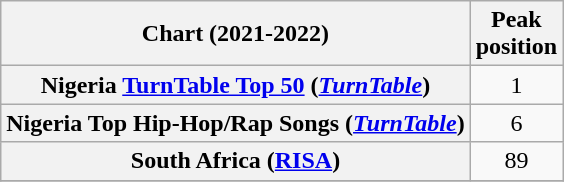<table class="wikitable plainrowheaders sortable" style="text-align:center;">
<tr>
<th scope="col">Chart (2021-2022)</th>
<th scope="col">Peak<br>position</th>
</tr>
<tr>
<th scope="row">Nigeria <a href='#'>TurnTable Top 50</a> (<a href='#'><em>TurnTable</em></a>)</th>
<td>1</td>
</tr>
<tr>
<th scope="row">Nigeria Top Hip-Hop/Rap Songs (<a href='#'><em>TurnTable</em></a>)</th>
<td>6</td>
</tr>
<tr>
<th scope="row">South Africa (<a href='#'>RISA</a>)</th>
<td>89</td>
</tr>
<tr>
</tr>
</table>
